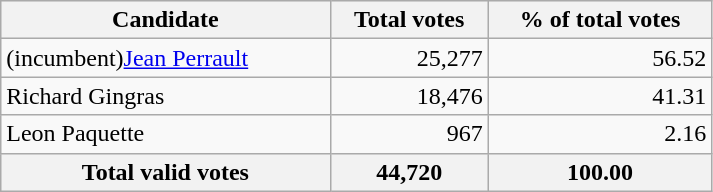<table style="width:475px;" class="wikitable">
<tr bgcolor="#EEEEEE">
<th align="left">Candidate</th>
<th align="right">Total votes</th>
<th align="right">% of total votes</th>
</tr>
<tr>
<td align="left">(incumbent)<a href='#'>Jean Perrault</a></td>
<td align="right">25,277</td>
<td align="right">56.52</td>
</tr>
<tr>
<td align="left">Richard Gingras</td>
<td align="right">18,476</td>
<td align="right">41.31</td>
</tr>
<tr>
<td align="left">Leon Paquette</td>
<td align="right">967</td>
<td align="right">2.16</td>
</tr>
<tr bgcolor="#EEEEEE">
<th align="left">Total valid votes</th>
<th align="right"><strong>44,720</strong></th>
<th align="right"><strong>100.00</strong></th>
</tr>
</table>
